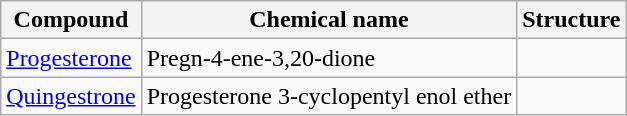<table class="wikitable" border="1">
<tr>
<th>Compound</th>
<th>Chemical name</th>
<th>Structure</th>
</tr>
<tr>
<td><a href='#'>Progesterone</a></td>
<td>Pregn-4-ene-3,20-dione</td>
<td></td>
</tr>
<tr>
<td><a href='#'>Quingestrone</a></td>
<td>Progesterone 3-cyclopentyl enol ether</td>
<td></td>
</tr>
</table>
